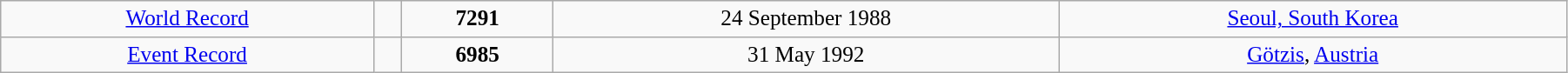<table class="wikitable" style=" text-align:center; font-size:105%;" width="95%">
<tr>
<td><a href='#'>World Record</a></td>
<td></td>
<td><strong>7291</strong></td>
<td>24 September 1988</td>
<td> <a href='#'>Seoul, South Korea</a></td>
</tr>
<tr>
<td><a href='#'>Event Record</a></td>
<td></td>
<td><strong>6985</strong></td>
<td>31 May 1992</td>
<td> <a href='#'>Götzis</a>, <a href='#'>Austria</a></td>
</tr>
</table>
